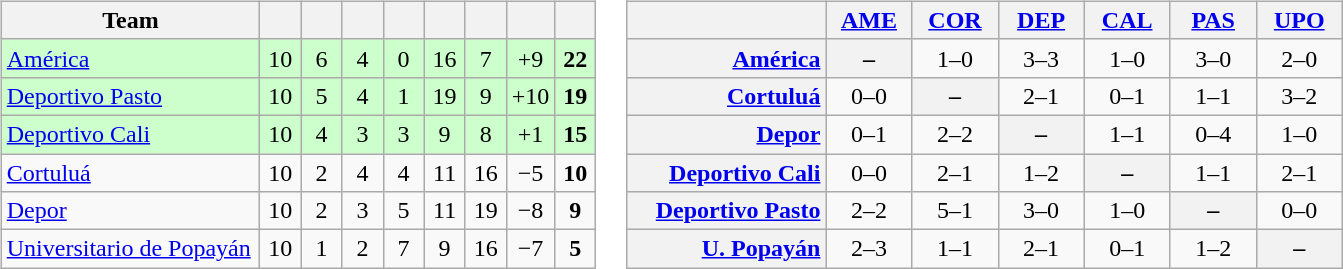<table>
<tr>
<td><br><table class="wikitable" style="text-align: center;">
<tr>
<th width=165>Team</th>
<th width=20></th>
<th width=20></th>
<th width=20></th>
<th width=20></th>
<th width=20></th>
<th width=20></th>
<th width=20></th>
<th width=20></th>
</tr>
<tr align=center bgcolor=CCFFCC>
<td align=left><a href='#'>América</a></td>
<td>10</td>
<td>6</td>
<td>4</td>
<td>0</td>
<td>16</td>
<td>7</td>
<td>+9</td>
<td><strong>22</strong></td>
</tr>
<tr align=center bgcolor=CCFFCC>
<td align=left><a href='#'>Deportivo Pasto</a></td>
<td>10</td>
<td>5</td>
<td>4</td>
<td>1</td>
<td>19</td>
<td>9</td>
<td>+10</td>
<td><strong>19</strong></td>
</tr>
<tr align=center bgcolor=CCFFCC>
<td align=left><a href='#'>Deportivo Cali</a></td>
<td>10</td>
<td>4</td>
<td>3</td>
<td>3</td>
<td>9</td>
<td>8</td>
<td>+1</td>
<td><strong>15</strong></td>
</tr>
<tr align=center>
<td align=left><a href='#'>Cortuluá</a></td>
<td>10</td>
<td>2</td>
<td>4</td>
<td>4</td>
<td>11</td>
<td>16</td>
<td>−5</td>
<td><strong>10</strong></td>
</tr>
<tr align=center>
<td align=left><a href='#'>Depor</a></td>
<td>10</td>
<td>2</td>
<td>3</td>
<td>5</td>
<td>11</td>
<td>19</td>
<td>−8</td>
<td><strong>9</strong></td>
</tr>
<tr align=center>
<td align=left><a href='#'>Universitario de Popayán</a></td>
<td>10</td>
<td>1</td>
<td>2</td>
<td>7</td>
<td>9</td>
<td>16</td>
<td>−7</td>
<td><strong>5</strong></td>
</tr>
</table>
</td>
<td><br><table class="wikitable" style="text-align:center">
<tr>
<th width="125"> </th>
<th width="50"><a href='#'>AME</a></th>
<th width="50"><a href='#'>COR</a></th>
<th width="50"><a href='#'>DEP</a></th>
<th width="50"><a href='#'>CAL</a></th>
<th width="50"><a href='#'>PAS</a></th>
<th width="50"><a href='#'>UPO</a></th>
</tr>
<tr>
<th style="text-align:right;"><a href='#'>América</a></th>
<th>–</th>
<td>1–0</td>
<td>3–3</td>
<td>1–0</td>
<td>3–0</td>
<td>2–0</td>
</tr>
<tr>
<th style="text-align:right;"><a href='#'>Cortuluá</a></th>
<td>0–0</td>
<th>–</th>
<td>2–1</td>
<td>0–1</td>
<td>1–1</td>
<td>3–2</td>
</tr>
<tr>
<th style="text-align:right;"><a href='#'>Depor</a></th>
<td>0–1</td>
<td>2–2</td>
<th>–</th>
<td>1–1</td>
<td>0–4</td>
<td>1–0</td>
</tr>
<tr>
<th style="text-align:right;"><a href='#'>Deportivo Cali</a></th>
<td>0–0</td>
<td>2–1</td>
<td>1–2</td>
<th>–</th>
<td>1–1</td>
<td>2–1</td>
</tr>
<tr>
<th style="text-align:right;"><a href='#'>Deportivo Pasto</a></th>
<td>2–2</td>
<td>5–1</td>
<td>3–0</td>
<td>1–0</td>
<th>–</th>
<td>0–0</td>
</tr>
<tr>
<th style="text-align:right;"><a href='#'>U. Popayán</a></th>
<td>2–3</td>
<td>1–1</td>
<td>2–1</td>
<td>0–1</td>
<td>1–2</td>
<th>–</th>
</tr>
</table>
</td>
</tr>
</table>
